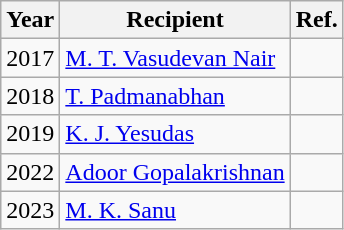<table class="wikitable">
<tr>
<th>Year</th>
<th>Recipient</th>
<th>Ref.</th>
</tr>
<tr>
<td>2017</td>
<td><a href='#'>M. T. Vasudevan Nair</a></td>
<td></td>
</tr>
<tr>
<td>2018</td>
<td><a href='#'>T. Padmanabhan</a></td>
<td></td>
</tr>
<tr>
<td>2019</td>
<td><a href='#'>K. J. Yesudas</a></td>
<td></td>
</tr>
<tr>
<td>2022</td>
<td><a href='#'>Adoor Gopalakrishnan</a></td>
<td></td>
</tr>
<tr>
<td>2023</td>
<td><a href='#'>M. K. Sanu</a></td>
<td></td>
</tr>
</table>
